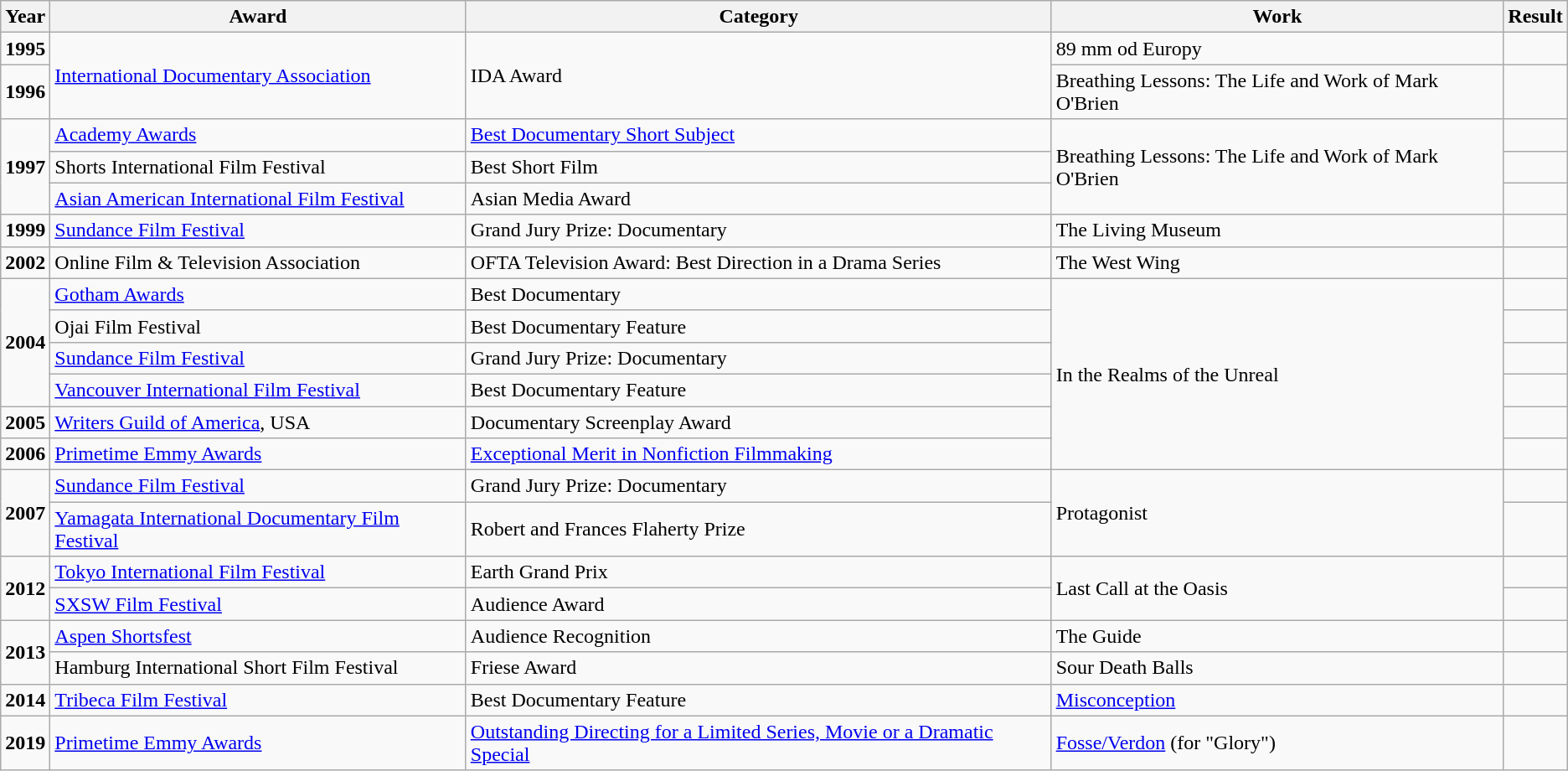<table class="wikitable">
<tr>
<th><strong>Year</strong></th>
<th><strong>Award</strong></th>
<th><strong>Category</strong></th>
<th><strong>Work</strong></th>
<th><strong>Result</strong></th>
</tr>
<tr>
<td><strong>1995</strong></td>
<td rowspan="2"><a href='#'>International Documentary Association</a></td>
<td rowspan="2">IDA Award</td>
<td>89 mm od Europy</td>
<td></td>
</tr>
<tr>
<td><strong>1996</strong></td>
<td>Breathing Lessons: The Life and Work of Mark O'Brien</td>
<td></td>
</tr>
<tr>
<td rowspan="3"><strong>1997</strong></td>
<td><a href='#'>Academy Awards</a></td>
<td><a href='#'>Best Documentary Short Subject</a></td>
<td rowspan="3">Breathing Lessons: The Life and Work of Mark O'Brien</td>
<td></td>
</tr>
<tr>
<td>Shorts  International Film Festival</td>
<td>Best Short  Film</td>
<td></td>
</tr>
<tr>
<td><a href='#'>Asian American International Film Festival</a></td>
<td>Asian  Media Award</td>
<td></td>
</tr>
<tr>
<td><strong>1999</strong></td>
<td><a href='#'>Sundance Film Festival</a></td>
<td>Grand Jury  Prize: Documentary</td>
<td>The Living Museum</td>
<td></td>
</tr>
<tr>
<td><strong>2002</strong></td>
<td>Online Film & Television Association</td>
<td>OFTA Television Award: Best Direction in a Drama Series</td>
<td>The West Wing</td>
<td></td>
</tr>
<tr>
<td rowspan="4"><strong>2004</strong></td>
<td><a href='#'>Gotham Awards</a></td>
<td>Best Documentary</td>
<td rowspan="6">In the Realms of the Unreal</td>
<td></td>
</tr>
<tr>
<td>Ojai Film Festival</td>
<td>Best Documentary Feature</td>
<td></td>
</tr>
<tr>
<td><a href='#'>Sundance Film Festival</a></td>
<td>Grand Jury Prize: Documentary</td>
<td></td>
</tr>
<tr>
<td><a href='#'>Vancouver International Film Festival</a></td>
<td>Best Documentary Feature</td>
<td></td>
</tr>
<tr>
<td><strong>2005</strong></td>
<td><a href='#'>Writers Guild of America</a>, USA</td>
<td>Documentary Screenplay Award</td>
<td></td>
</tr>
<tr>
<td><strong>2006</strong></td>
<td><a href='#'>Primetime Emmy Awards</a></td>
<td><a href='#'>Exceptional Merit in Nonfiction Filmmaking</a></td>
<td></td>
</tr>
<tr>
<td rowspan="2"><strong>2007</strong></td>
<td><a href='#'>Sundance Film Festival</a></td>
<td>Grand Jury Prize: Documentary</td>
<td rowspan="2">Protagonist</td>
<td></td>
</tr>
<tr>
<td><a href='#'>Yamagata International Documentary Film Festival</a></td>
<td>Robert and Frances Flaherty Prize</td>
<td></td>
</tr>
<tr>
<td rowspan="2"><strong>2012</strong></td>
<td><a href='#'>Tokyo International Film Festival</a></td>
<td>Earth Grand Prix</td>
<td rowspan="2">Last  Call at the Oasis</td>
<td></td>
</tr>
<tr>
<td><a href='#'>SXSW Film Festival</a></td>
<td>Audience Award</td>
<td></td>
</tr>
<tr>
<td rowspan="2"><strong>2013</strong></td>
<td><a href='#'>Aspen Shortsfest</a></td>
<td>Audience Recognition</td>
<td>The Guide</td>
<td></td>
</tr>
<tr>
<td>Hamburg International Short Film Festival</td>
<td>Friese Award</td>
<td>Sour Death Balls</td>
<td></td>
</tr>
<tr>
<td><strong>2014</strong></td>
<td><a href='#'>Tribeca Film Festival</a></td>
<td>Best Documentary Feature</td>
<td><a href='#'>Misconception</a></td>
<td></td>
</tr>
<tr>
<td><strong>2019</strong></td>
<td><a href='#'>Primetime Emmy Awards</a></td>
<td><a href='#'>Outstanding Directing for a Limited Series, Movie or a Dramatic Special</a></td>
<td><a href='#'>Fosse/Verdon</a> (for "Glory")</td>
<td></td>
</tr>
</table>
